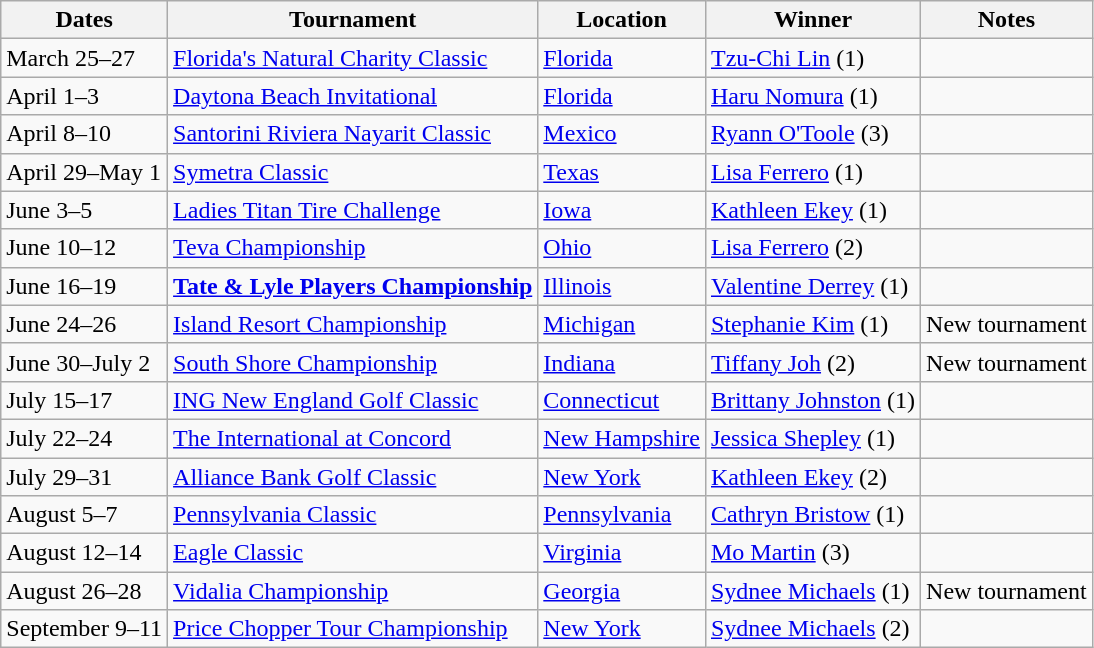<table class="wikitable sortable">
<tr>
<th>Dates</th>
<th>Tournament</th>
<th>Location</th>
<th>Winner</th>
<th>Notes</th>
</tr>
<tr>
<td>March 25–27</td>
<td><a href='#'>Florida's Natural Charity Classic</a></td>
<td><a href='#'>Florida</a></td>
<td> <a href='#'>Tzu-Chi Lin</a> (1)</td>
<td></td>
</tr>
<tr>
<td>April 1–3</td>
<td><a href='#'>Daytona Beach Invitational</a></td>
<td><a href='#'>Florida</a></td>
<td> <a href='#'>Haru Nomura</a> (1)</td>
<td></td>
</tr>
<tr>
<td>April 8–10</td>
<td><a href='#'>Santorini Riviera Nayarit Classic</a></td>
<td><a href='#'>Mexico</a></td>
<td> <a href='#'>Ryann O'Toole</a> (3)</td>
<td></td>
</tr>
<tr>
<td>April 29–May 1</td>
<td><a href='#'>Symetra Classic</a></td>
<td><a href='#'>Texas</a></td>
<td> <a href='#'>Lisa Ferrero</a> (1)</td>
<td></td>
</tr>
<tr>
<td>June 3–5</td>
<td><a href='#'>Ladies Titan Tire Challenge</a></td>
<td><a href='#'>Iowa</a></td>
<td> <a href='#'>Kathleen Ekey</a> (1)</td>
<td></td>
</tr>
<tr>
<td>June 10–12</td>
<td><a href='#'>Teva Championship</a></td>
<td><a href='#'>Ohio</a></td>
<td> <a href='#'>Lisa Ferrero</a> (2)</td>
<td></td>
</tr>
<tr>
<td>June 16–19</td>
<td><strong><a href='#'>Tate & Lyle Players Championship</a></strong></td>
<td><a href='#'>Illinois</a></td>
<td> <a href='#'>Valentine Derrey</a> (1)</td>
<td></td>
</tr>
<tr>
<td>June 24–26</td>
<td><a href='#'>Island Resort Championship</a></td>
<td><a href='#'>Michigan</a></td>
<td> <a href='#'>Stephanie Kim</a> (1)</td>
<td>New tournament</td>
</tr>
<tr>
<td>June 30–July 2</td>
<td><a href='#'>South Shore Championship</a></td>
<td><a href='#'>Indiana</a></td>
<td> <a href='#'>Tiffany Joh</a> (2)</td>
<td>New tournament</td>
</tr>
<tr>
<td>July 15–17</td>
<td><a href='#'>ING New England Golf Classic</a></td>
<td><a href='#'>Connecticut</a></td>
<td> <a href='#'>Brittany Johnston</a> (1)</td>
<td></td>
</tr>
<tr>
<td>July 22–24</td>
<td><a href='#'>The International at Concord</a></td>
<td><a href='#'>New Hampshire</a></td>
<td> <a href='#'>Jessica Shepley</a> (1)</td>
<td></td>
</tr>
<tr>
<td>July 29–31</td>
<td><a href='#'>Alliance Bank Golf Classic</a></td>
<td><a href='#'>New York</a></td>
<td> <a href='#'>Kathleen Ekey</a> (2)</td>
<td></td>
</tr>
<tr>
<td>August 5–7</td>
<td><a href='#'>Pennsylvania Classic</a></td>
<td><a href='#'>Pennsylvania</a></td>
<td> <a href='#'>Cathryn Bristow</a> (1)</td>
<td></td>
</tr>
<tr>
<td>August 12–14</td>
<td><a href='#'>Eagle Classic</a></td>
<td><a href='#'>Virginia</a></td>
<td> <a href='#'>Mo Martin</a> (3)</td>
<td></td>
</tr>
<tr>
<td>August 26–28</td>
<td><a href='#'>Vidalia Championship</a></td>
<td><a href='#'>Georgia</a></td>
<td> <a href='#'>Sydnee Michaels</a> (1)</td>
<td>New tournament</td>
</tr>
<tr>
<td>September 9–11</td>
<td><a href='#'>Price Chopper Tour Championship</a></td>
<td><a href='#'>New York</a></td>
<td> <a href='#'>Sydnee Michaels</a> (2)</td>
<td></td>
</tr>
</table>
